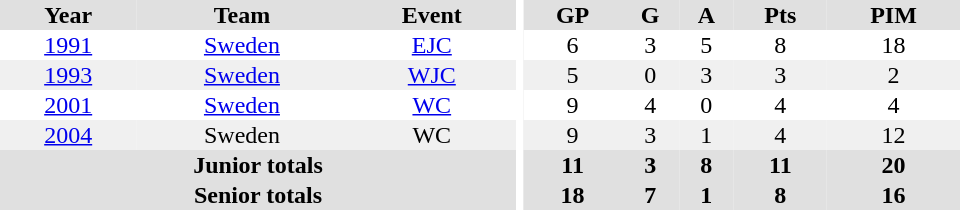<table border="0" cellpadding="1" cellspacing="0" ID="Table3" style="text-align:center; width:40em">
<tr bgcolor="#e0e0e0">
<th>Year</th>
<th>Team</th>
<th>Event</th>
<th rowspan="102" bgcolor="#ffffff"></th>
<th>GP</th>
<th>G</th>
<th>A</th>
<th>Pts</th>
<th>PIM</th>
</tr>
<tr>
<td><a href='#'>1991</a></td>
<td><a href='#'>Sweden</a></td>
<td><a href='#'>EJC</a></td>
<td>6</td>
<td>3</td>
<td>5</td>
<td>8</td>
<td>18</td>
</tr>
<tr bgcolor="#f0f0f0">
<td><a href='#'>1993</a></td>
<td><a href='#'>Sweden</a></td>
<td><a href='#'>WJC</a></td>
<td>5</td>
<td>0</td>
<td>3</td>
<td>3</td>
<td>2</td>
</tr>
<tr>
<td><a href='#'>2001</a></td>
<td><a href='#'>Sweden</a></td>
<td><a href='#'>WC</a></td>
<td>9</td>
<td>4</td>
<td>0</td>
<td>4</td>
<td>4</td>
</tr>
<tr bgcolor="#f0f0f0">
<td><a href='#'>2004</a></td>
<td>Sweden</td>
<td>WC</td>
<td>9</td>
<td>3</td>
<td>1</td>
<td>4</td>
<td>12</td>
</tr>
<tr bgcolor="#e0e0e0">
<th colspan="3">Junior totals</th>
<th>11</th>
<th>3</th>
<th>8</th>
<th>11</th>
<th>20</th>
</tr>
<tr bgcolor="#e0e0e0">
<th colspan="3">Senior totals</th>
<th>18</th>
<th>7</th>
<th>1</th>
<th>8</th>
<th>16</th>
</tr>
</table>
